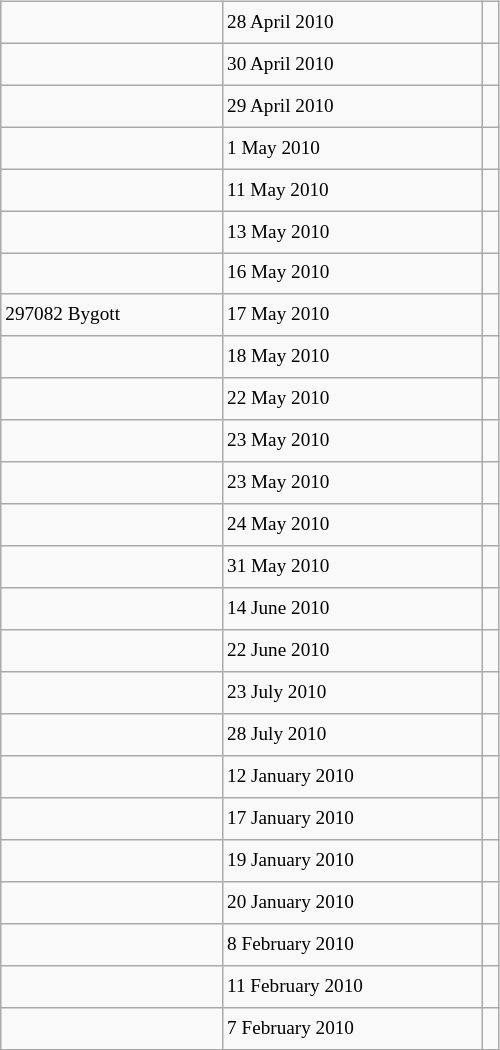<table class="wikitable" style="font-size: 80%; float: left; width: 26em; margin-right: 1em; height: 700px">
<tr>
<td></td>
<td>28 April 2010</td>
<td></td>
</tr>
<tr>
<td></td>
<td>30 April 2010</td>
<td></td>
</tr>
<tr>
<td></td>
<td>29 April 2010</td>
<td></td>
</tr>
<tr>
<td></td>
<td>1 May 2010</td>
<td></td>
</tr>
<tr>
<td></td>
<td>11 May 2010</td>
<td></td>
</tr>
<tr>
<td></td>
<td>13 May 2010</td>
<td></td>
</tr>
<tr>
<td></td>
<td>16 May 2010</td>
<td></td>
</tr>
<tr>
<td>297082 Bygott</td>
<td>17 May 2010</td>
<td></td>
</tr>
<tr>
<td></td>
<td>18 May 2010</td>
<td></td>
</tr>
<tr>
<td></td>
<td>22 May 2010</td>
<td></td>
</tr>
<tr>
<td></td>
<td>23 May 2010</td>
<td></td>
</tr>
<tr>
<td></td>
<td>23 May 2010</td>
<td></td>
</tr>
<tr>
<td></td>
<td>24 May 2010</td>
<td></td>
</tr>
<tr>
<td></td>
<td>31 May 2010</td>
<td></td>
</tr>
<tr>
<td></td>
<td>14 June 2010</td>
<td></td>
</tr>
<tr>
<td></td>
<td>22 June 2010</td>
<td></td>
</tr>
<tr>
<td></td>
<td>23 July 2010</td>
<td></td>
</tr>
<tr>
<td></td>
<td>28 July 2010</td>
<td></td>
</tr>
<tr>
<td></td>
<td>12 January 2010</td>
<td></td>
</tr>
<tr>
<td></td>
<td>17 January 2010</td>
<td></td>
</tr>
<tr>
<td></td>
<td>19 January 2010</td>
<td></td>
</tr>
<tr>
<td></td>
<td>20 January 2010</td>
<td></td>
</tr>
<tr>
<td></td>
<td>8 February 2010</td>
<td></td>
</tr>
<tr>
<td></td>
<td>11 February 2010</td>
<td></td>
</tr>
<tr>
<td></td>
<td>7 February 2010</td>
<td></td>
</tr>
</table>
